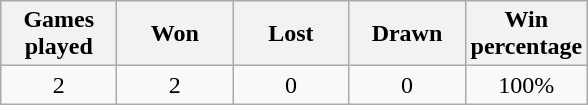<table class="wikitable" style="text-align:center">
<tr>
<th width="70">Games played</th>
<th width="70">Won</th>
<th width="70">Lost</th>
<th width="70">Drawn</th>
<th width="70">Win percentage</th>
</tr>
<tr>
<td>2</td>
<td>2</td>
<td>0</td>
<td>0</td>
<td>100%</td>
</tr>
</table>
